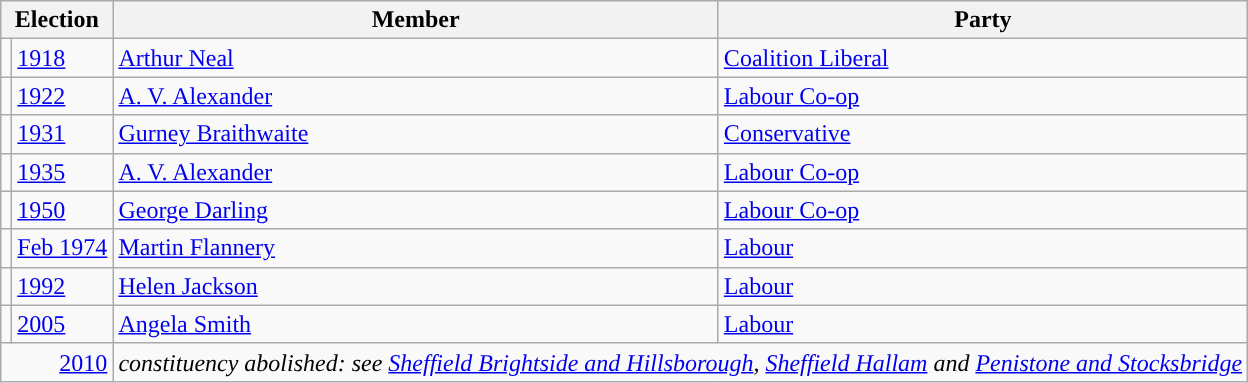<table class="wikitable">
<tr>
<th colspan="2">Election</th>
<th>Member</th>
<th>Party</th>
</tr>
<tr>
<td style="color:inherit;background-color: "></td>
<td><a href='#'>1918</a></td>
<td><a href='#'>Arthur Neal</a></td>
<td><a href='#'>Coalition Liberal</a></td>
</tr>
<tr>
<td style="color:inherit;background-color: "></td>
<td><a href='#'>1922</a></td>
<td><a href='#'>A. V. Alexander</a></td>
<td><a href='#'>Labour Co-op</a></td>
</tr>
<tr>
<td style="color:inherit;background-color: "></td>
<td><a href='#'>1931</a></td>
<td><a href='#'>Gurney Braithwaite</a></td>
<td><a href='#'>Conservative</a></td>
</tr>
<tr>
<td style="color:inherit;background-color: "></td>
<td><a href='#'>1935</a></td>
<td><a href='#'>A. V. Alexander</a></td>
<td><a href='#'>Labour Co-op</a></td>
</tr>
<tr>
<td style="color:inherit;background-color: "></td>
<td><a href='#'>1950</a></td>
<td><a href='#'>George Darling</a></td>
<td><a href='#'>Labour Co-op</a></td>
</tr>
<tr>
<td style="color:inherit;background-color: "></td>
<td><a href='#'>Feb 1974</a></td>
<td><a href='#'>Martin Flannery</a></td>
<td><a href='#'>Labour</a></td>
</tr>
<tr>
<td style="color:inherit;background-color: "></td>
<td><a href='#'>1992</a></td>
<td><a href='#'>Helen Jackson</a></td>
<td><a href='#'>Labour</a></td>
</tr>
<tr>
<td style="color:inherit;background-color: "></td>
<td><a href='#'>2005</a></td>
<td><a href='#'>Angela Smith</a></td>
<td><a href='#'>Labour</a></td>
</tr>
<tr>
<td colspan="2" align="right"><a href='#'>2010</a></td>
<td colspan="2"><em>constituency abolished: see <a href='#'>Sheffield Brightside and Hillsborough</a>, <a href='#'>Sheffield Hallam</a> and <a href='#'>Penistone and Stocksbridge</a></em></td>
</tr>
</table>
